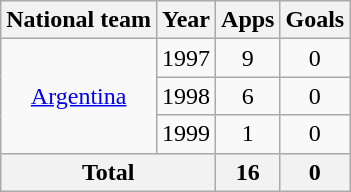<table class=wikitable style="text-align: center">
<tr>
<th>National team</th>
<th>Year</th>
<th>Apps</th>
<th>Goals</th>
</tr>
<tr>
<td rowspan="3"><a href='#'>Argentina</a></td>
<td>1997</td>
<td>9</td>
<td>0</td>
</tr>
<tr>
<td>1998</td>
<td>6</td>
<td>0</td>
</tr>
<tr>
<td>1999</td>
<td>1</td>
<td>0</td>
</tr>
<tr>
<th colspan="2">Total</th>
<th>16</th>
<th>0</th>
</tr>
</table>
